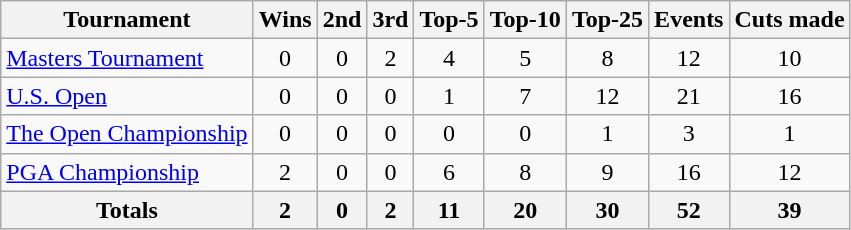<table class=wikitable style=text-align:center>
<tr>
<th>Tournament</th>
<th>Wins</th>
<th>2nd</th>
<th>3rd</th>
<th>Top-5</th>
<th>Top-10</th>
<th>Top-25</th>
<th>Events</th>
<th>Cuts made</th>
</tr>
<tr>
<td align=left><a href='#'>Masters Tournament</a></td>
<td>0</td>
<td>0</td>
<td>2</td>
<td>4</td>
<td>5</td>
<td>8</td>
<td>12</td>
<td>10</td>
</tr>
<tr>
<td align=left><a href='#'>U.S. Open</a></td>
<td>0</td>
<td>0</td>
<td>0</td>
<td>1</td>
<td>7</td>
<td>12</td>
<td>21</td>
<td>16</td>
</tr>
<tr>
<td align=left><a href='#'>The Open Championship</a></td>
<td>0</td>
<td>0</td>
<td>0</td>
<td>0</td>
<td>0</td>
<td>1</td>
<td>3</td>
<td>1</td>
</tr>
<tr>
<td align=left><a href='#'>PGA Championship</a></td>
<td>2</td>
<td>0</td>
<td>0</td>
<td>6</td>
<td>8</td>
<td>9</td>
<td>16</td>
<td>12</td>
</tr>
<tr>
<th>Totals</th>
<th>2</th>
<th>0</th>
<th>2</th>
<th>11</th>
<th>20</th>
<th>30</th>
<th>52</th>
<th>39</th>
</tr>
</table>
